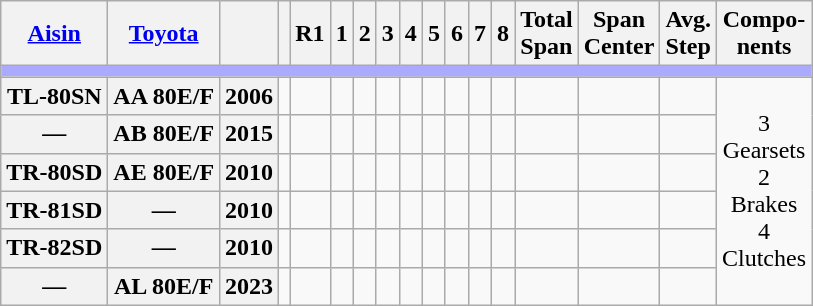<table class="wikitable collapsible" style="text-align:center">
<tr>
<th><a href='#'>Aisin</a></th>
<th><a href='#'>Toyota</a></th>
<th></th>
<th></th>
<th>R1</th>
<th>1</th>
<th>2</th>
<th>3</th>
<th>4</th>
<th>5</th>
<th>6</th>
<th>7</th>
<th>8</th>
<th>Total<br>Span</th>
<th>Span<br>Center</th>
<th>Avg.<br>Step</th>
<th>Compo-<br>nents</th>
</tr>
<tr>
<td colspan="17" style="background:#AAF;"></td>
</tr>
<tr>
<th>TL-80SN</th>
<th>AA 80E/F</th>
<th>2006</th>
<td></td>
<td></td>
<td></td>
<td></td>
<td></td>
<td></td>
<td></td>
<td></td>
<td></td>
<td></td>
<td></td>
<td></td>
<td></td>
<td rowspan=6>3<br>Gearsets<br>2<br>Brakes<br>4<br>Clutches</td>
</tr>
<tr>
<th>—</th>
<th>AB 80E/F</th>
<th>2015</th>
<td></td>
<td></td>
<td></td>
<td></td>
<td></td>
<td></td>
<td></td>
<td></td>
<td></td>
<td></td>
<td></td>
<td></td>
<td></td>
</tr>
<tr>
<th>TR-80SD</th>
<th>AE 80E/F</th>
<th>2010</th>
<td></td>
<td></td>
<td></td>
<td></td>
<td></td>
<td></td>
<td></td>
<td></td>
<td></td>
<td></td>
<td></td>
<td></td>
<td></td>
</tr>
<tr>
<th>TR-81SD</th>
<th>—</th>
<th>2010</th>
<td></td>
<td></td>
<td></td>
<td></td>
<td></td>
<td></td>
<td></td>
<td></td>
<td></td>
<td></td>
<td></td>
<td></td>
<td></td>
</tr>
<tr>
<th>TR-82SD</th>
<th>—</th>
<th>2010</th>
<td></td>
<td></td>
<td></td>
<td></td>
<td></td>
<td></td>
<td></td>
<td></td>
<td></td>
<td></td>
<td></td>
<td></td>
<td></td>
</tr>
<tr>
<th>—</th>
<th>AL 80E/F</th>
<th>2023</th>
<td></td>
<td></td>
<td></td>
<td></td>
<td></td>
<td></td>
<td></td>
<td></td>
<td></td>
<td></td>
<td></td>
<td></td>
<td></td>
</tr>
</table>
